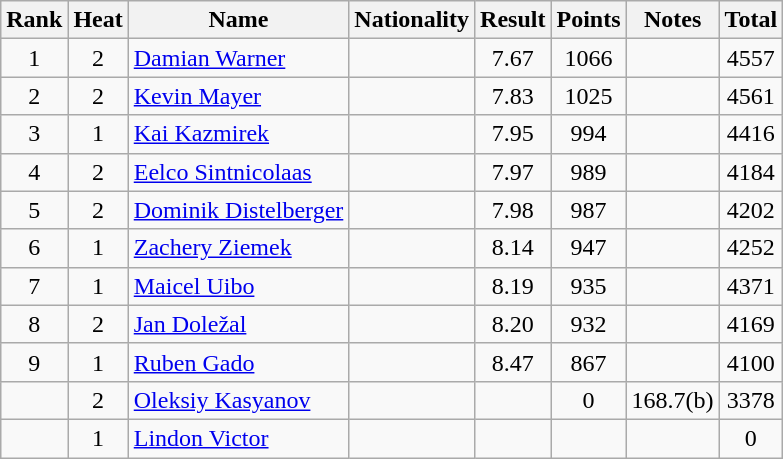<table class="wikitable sortable" style="text-align:center">
<tr>
<th>Rank</th>
<th>Heat</th>
<th>Name</th>
<th>Nationality</th>
<th>Result</th>
<th>Points</th>
<th>Notes</th>
<th>Total</th>
</tr>
<tr>
<td>1</td>
<td>2</td>
<td align=left><a href='#'>Damian Warner</a></td>
<td align=left></td>
<td>7.67</td>
<td>1066</td>
<td></td>
<td>4557</td>
</tr>
<tr>
<td>2</td>
<td>2</td>
<td align=left><a href='#'>Kevin Mayer</a></td>
<td align=left></td>
<td>7.83</td>
<td>1025</td>
<td></td>
<td>4561</td>
</tr>
<tr>
<td>3</td>
<td>1</td>
<td align=left><a href='#'>Kai Kazmirek</a></td>
<td align=left></td>
<td>7.95</td>
<td>994</td>
<td></td>
<td>4416</td>
</tr>
<tr>
<td>4</td>
<td>2</td>
<td align=left><a href='#'>Eelco Sintnicolaas</a></td>
<td align=left></td>
<td>7.97</td>
<td>989</td>
<td></td>
<td>4184</td>
</tr>
<tr>
<td>5</td>
<td>2</td>
<td align=left><a href='#'>Dominik Distelberger</a></td>
<td align=left></td>
<td>7.98</td>
<td>987</td>
<td></td>
<td>4202</td>
</tr>
<tr>
<td>6</td>
<td>1</td>
<td align=left><a href='#'>Zachery Ziemek</a></td>
<td align=left></td>
<td>8.14</td>
<td>947</td>
<td></td>
<td>4252</td>
</tr>
<tr>
<td>7</td>
<td>1</td>
<td align=left><a href='#'>Maicel Uibo</a></td>
<td align=left></td>
<td>8.19</td>
<td>935</td>
<td></td>
<td>4371</td>
</tr>
<tr>
<td>8</td>
<td>2</td>
<td align=left><a href='#'>Jan Doležal</a></td>
<td align=left></td>
<td>8.20</td>
<td>932</td>
<td></td>
<td>4169</td>
</tr>
<tr>
<td>9</td>
<td>1</td>
<td align=left><a href='#'>Ruben Gado</a></td>
<td align=left></td>
<td>8.47</td>
<td>867</td>
<td></td>
<td>4100</td>
</tr>
<tr>
<td></td>
<td>2</td>
<td align=left><a href='#'>Oleksiy Kasyanov</a></td>
<td align=left></td>
<td></td>
<td>0</td>
<td>168.7(b)</td>
<td>3378</td>
</tr>
<tr>
<td></td>
<td>1</td>
<td align=left><a href='#'>Lindon Victor</a></td>
<td align=left></td>
<td></td>
<td></td>
<td></td>
<td>0</td>
</tr>
</table>
